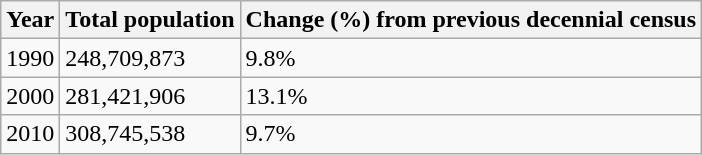<table class="wikitable">
<tr>
<th>Year</th>
<th>Total population</th>
<th>Change (%) from previous decennial census</th>
</tr>
<tr>
<td>1990</td>
<td>248,709,873</td>
<td>9.8%</td>
</tr>
<tr>
<td>2000</td>
<td>281,421,906</td>
<td>13.1%</td>
</tr>
<tr>
<td>2010</td>
<td>308,745,538</td>
<td>9.7%</td>
</tr>
</table>
